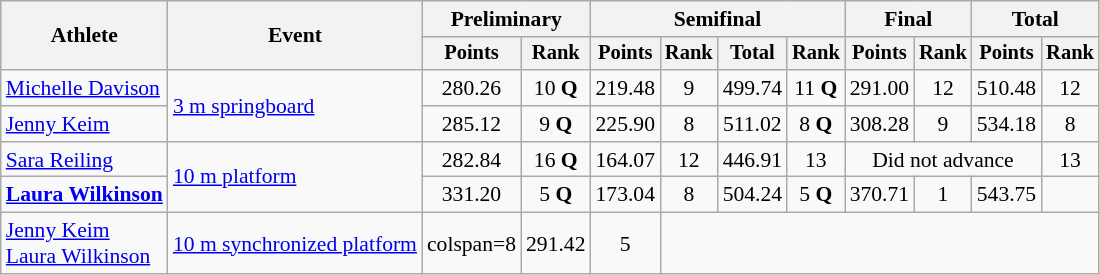<table class=wikitable style=font-size:90%;text-align:center>
<tr>
<th rowspan=2>Athlete</th>
<th rowspan=2>Event</th>
<th colspan=2>Preliminary</th>
<th colspan=4>Semifinal</th>
<th colspan=2>Final</th>
<th colspan=2>Total</th>
</tr>
<tr style=font-size:95%>
<th>Points</th>
<th>Rank</th>
<th>Points</th>
<th>Rank</th>
<th>Total</th>
<th>Rank</th>
<th>Points</th>
<th>Rank</th>
<th>Points</th>
<th>Rank</th>
</tr>
<tr>
<td align=left><a href='#'>Michelle Davison</a></td>
<td align=left rowspan=2><a href='#'>3 m springboard</a></td>
<td>280.26</td>
<td>10 <strong>Q</strong></td>
<td>219.48</td>
<td>9</td>
<td>499.74</td>
<td>11 <strong>Q</strong></td>
<td>291.00</td>
<td>12</td>
<td>510.48</td>
<td>12</td>
</tr>
<tr>
<td align=left><a href='#'>Jenny Keim</a></td>
<td>285.12</td>
<td>9 <strong>Q</strong></td>
<td>225.90</td>
<td>8</td>
<td>511.02</td>
<td>8 <strong>Q</strong></td>
<td>308.28</td>
<td>9</td>
<td>534.18</td>
<td>8</td>
</tr>
<tr>
<td align=left><a href='#'>Sara Reiling</a></td>
<td align=left rowspan=2><a href='#'>10 m platform</a></td>
<td>282.84</td>
<td>16 <strong>Q</strong></td>
<td>164.07</td>
<td>12</td>
<td>446.91</td>
<td>13</td>
<td colspan=3>Did not advance</td>
<td>13</td>
</tr>
<tr>
<td align=left><strong><a href='#'>Laura Wilkinson</a></strong></td>
<td>331.20</td>
<td>5 <strong>Q</strong></td>
<td>173.04</td>
<td>8</td>
<td>504.24</td>
<td>5 <strong>Q</strong></td>
<td>370.71</td>
<td>1</td>
<td>543.75</td>
<td></td>
</tr>
<tr>
<td align=left><a href='#'>Jenny Keim</a><br><a href='#'>Laura Wilkinson</a></td>
<td align=left><a href='#'>10 m synchronized platform</a></td>
<td>colspan=8 </td>
<td>291.42</td>
<td>5</td>
</tr>
</table>
